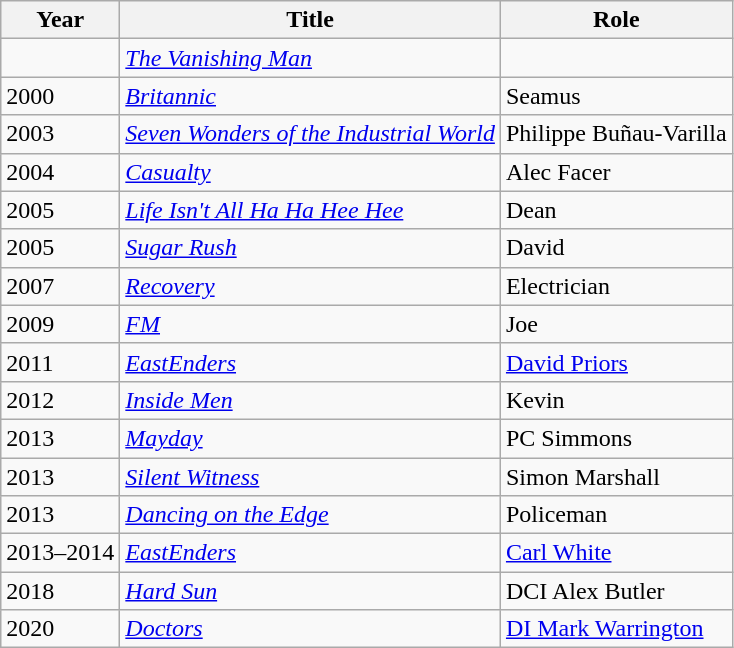<table class="wikitable">
<tr>
<th>Year</th>
<th>Title</th>
<th>Role</th>
</tr>
<tr>
<td></td>
<td><em><a href='#'>The Vanishing Man</a></em></td>
<td></td>
</tr>
<tr>
<td>2000</td>
<td><em><a href='#'>Britannic</a></em></td>
<td>Seamus</td>
</tr>
<tr>
<td>2003</td>
<td><em><a href='#'>Seven Wonders of the Industrial World</a></em></td>
<td>Philippe Buñau-Varilla</td>
</tr>
<tr>
<td>2004</td>
<td><em><a href='#'>Casualty</a></em></td>
<td>Alec Facer</td>
</tr>
<tr>
<td>2005</td>
<td><em><a href='#'>Life Isn't All Ha Ha Hee Hee</a></em></td>
<td>Dean</td>
</tr>
<tr>
<td>2005</td>
<td><em><a href='#'>Sugar Rush</a></em></td>
<td>David</td>
</tr>
<tr>
<td>2007</td>
<td><em><a href='#'>Recovery</a></em></td>
<td>Electrician</td>
</tr>
<tr>
<td>2009</td>
<td><em><a href='#'>FM</a></em></td>
<td>Joe</td>
</tr>
<tr>
<td>2011</td>
<td><em><a href='#'>EastEnders</a></em></td>
<td><a href='#'>David Priors</a></td>
</tr>
<tr>
<td>2012</td>
<td><em><a href='#'>Inside Men</a></em></td>
<td>Kevin</td>
</tr>
<tr>
<td>2013</td>
<td><em><a href='#'>Mayday</a></em></td>
<td>PC Simmons</td>
</tr>
<tr>
<td>2013</td>
<td><em><a href='#'>Silent Witness</a></em></td>
<td>Simon Marshall</td>
</tr>
<tr>
<td>2013</td>
<td><em><a href='#'>Dancing on the Edge</a></em></td>
<td>Policeman</td>
</tr>
<tr>
<td>2013–2014</td>
<td><em><a href='#'>EastEnders</a></em></td>
<td><a href='#'>Carl White</a></td>
</tr>
<tr>
<td>2018</td>
<td><em><a href='#'>Hard Sun</a></em></td>
<td>DCI Alex Butler</td>
</tr>
<tr>
<td>2020</td>
<td><em><a href='#'>Doctors</a></em></td>
<td><a href='#'>DI Mark Warrington</a></td>
</tr>
</table>
